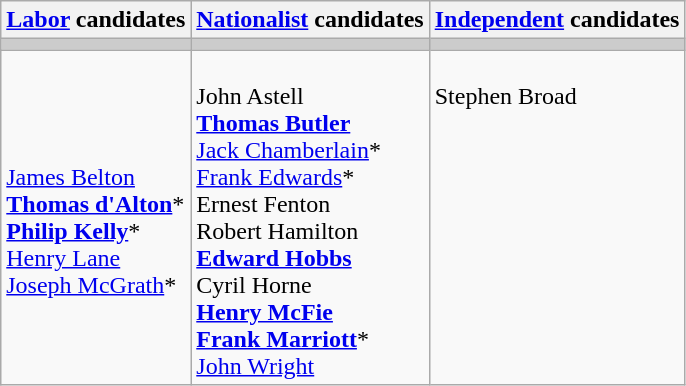<table class="wikitable">
<tr>
<th><a href='#'>Labor</a> candidates</th>
<th><a href='#'>Nationalist</a> candidates</th>
<th><a href='#'>Independent</a> candidates</th>
</tr>
<tr bgcolor="#cccccc">
<td></td>
<td></td>
<td></td>
</tr>
<tr>
<td><br><a href='#'>James Belton</a><br>
<strong><a href='#'>Thomas d'Alton</a></strong>*<br>
<strong><a href='#'>Philip Kelly</a></strong>*<br>
<a href='#'>Henry Lane</a><br>
<a href='#'>Joseph McGrath</a>*</td>
<td><br>John Astell<br>
<strong><a href='#'>Thomas Butler</a></strong><br>
<a href='#'>Jack Chamberlain</a>*<br>
<a href='#'>Frank Edwards</a>*<br>
Ernest Fenton<br>
Robert Hamilton<br>
<strong><a href='#'>Edward Hobbs</a></strong><br>
Cyril Horne<br>
<strong><a href='#'>Henry McFie</a></strong><br>
<strong><a href='#'>Frank Marriott</a></strong>*<br>
<a href='#'>John Wright</a></td>
<td valign=top><br>Stephen Broad</td>
</tr>
</table>
